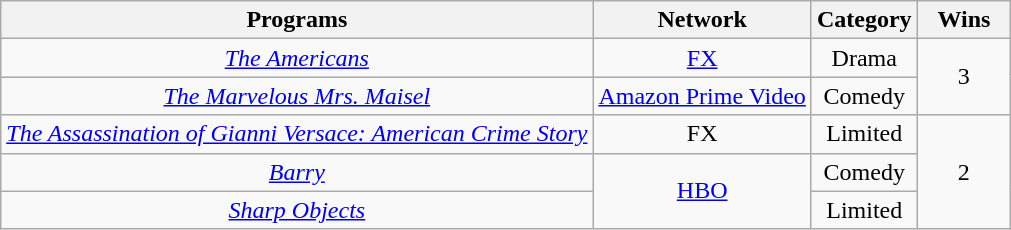<table class="wikitable sortable" style="text-align:center;" background: #f6e39c;>
<tr>
<th scope="col" style="text-align:center;">Programs</th>
<th scope="col" style="text-align:center;">Network</th>
<th scope="col" style="text-align:center;">Category</th>
<th scope="col" style="width:55px;">Wins</th>
</tr>
<tr>
<td><em><a href='#'>The Americans</a></em></td>
<td><a href='#'>FX</a></td>
<td>Drama</td>
<td rowspan="2" style="text-align:center">3</td>
</tr>
<tr>
<td><em><a href='#'>The Marvelous Mrs. Maisel</a></em></td>
<td><a href='#'>Amazon Prime Video</a></td>
<td>Comedy</td>
</tr>
<tr>
<td><em><a href='#'>The Assassination of Gianni Versace: American Crime Story</a></em></td>
<td>FX</td>
<td>Limited</td>
<td rowspan="3" style="text-align:center">2</td>
</tr>
<tr>
<td><em><a href='#'>Barry</a></em></td>
<td rowspan="2"><a href='#'>HBO</a></td>
<td>Comedy</td>
</tr>
<tr>
<td><em><a href='#'>Sharp Objects</a></em></td>
<td>Limited</td>
</tr>
</table>
